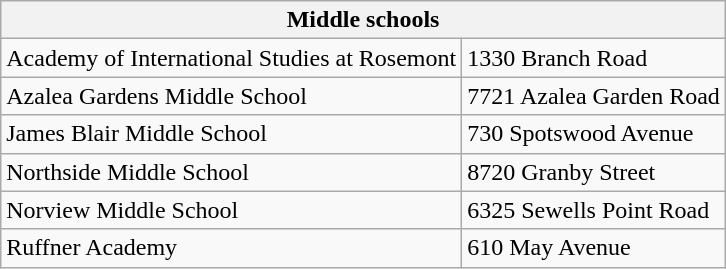<table class="wikitable" border="1">
<tr>
<th colspan="2">Middle schools</th>
</tr>
<tr>
<td>Academy of International Studies at Rosemont</td>
<td>1330 Branch Road</td>
</tr>
<tr>
<td>Azalea Gardens Middle School</td>
<td>7721 Azalea Garden Road</td>
</tr>
<tr>
<td James Blair Middle School (Norfolk, Virginia)>James Blair Middle School</td>
<td>730 Spotswood Avenue</td>
</tr>
<tr>
<td Northside Middle School (Norfolk, Virginia)>Northside Middle School</td>
<td>8720 Granby Street</td>
</tr>
<tr>
<td>Norview Middle School</td>
<td>6325 Sewells Point Road</td>
</tr>
<tr>
<td>Ruffner Academy</td>
<td>610 May Avenue</td>
</tr>
</table>
